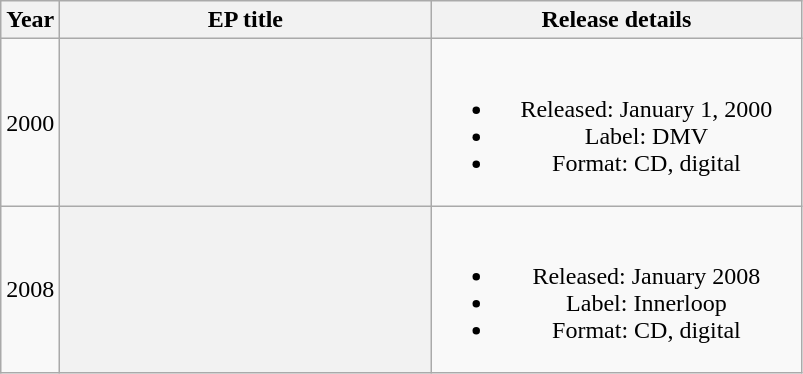<table class="wikitable plainrowheaders" style="text-align:center;">
<tr>
<th scope="col">Year</th>
<th scope="col" style="width:15em;">EP title</th>
<th scope="col" style="width:15em;">Release details</th>
</tr>
<tr>
<td>2000</td>
<th></th>
<td><br><ul><li>Released: January 1, 2000</li><li>Label: DMV</li><li>Format: CD, digital</li></ul></td>
</tr>
<tr>
<td>2008</td>
<th></th>
<td><br><ul><li>Released: January 2008</li><li>Label: Innerloop</li><li>Format: CD, digital</li></ul></td>
</tr>
</table>
